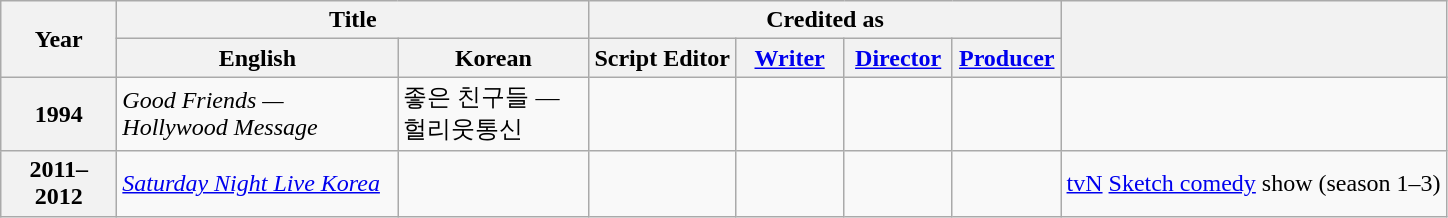<table class="wikitable plainrowheaders sortable" style="clear:none; font-size:100%; padding:0 auto">
<tr>
<th scope="col" rowspan="2" width="70">Year</th>
<th scope="col" colspan="2">Title</th>
<th scope="col" colspan="4">Credited as</th>
<th rowspan="2" scope="col" class="unsortable"></th>
</tr>
<tr>
<th width="180">English</th>
<th width="120">Korean</th>
<th>Script Editor</th>
<th width="65" class="unsortable"><a href='#'>Writer</a></th>
<th width="65" class="unsortable"><a href='#'>Director</a></th>
<th width="65" class="unsortable"><a href='#'>Producer</a></th>
</tr>
<tr>
<th scope="row">1994</th>
<td><em>Good Friends — Hollywood Message</em></td>
<td>좋은 친구들 — 헐리웃통신</td>
<td></td>
<td></td>
<td></td>
<td></td>
<td></td>
</tr>
<tr>
<th scope="row" rowspan="1">2011–2012</th>
<td><em><a href='#'>Saturday Night Live Korea</a></em></td>
<td></td>
<td></td>
<td></td>
<td></td>
<td></td>
<td><a href='#'>tvN</a> <a href='#'>Sketch comedy</a> show (season 1–3)</td>
</tr>
</table>
